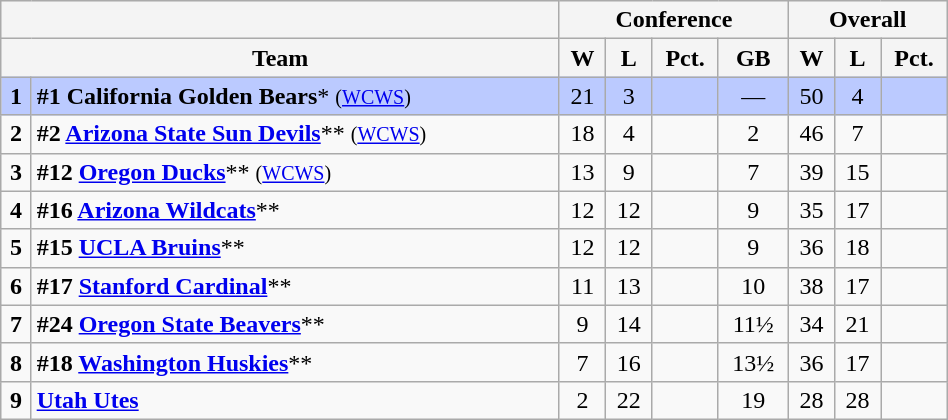<table class="wikitable"  style="width:50%; text-align:center;">
<tr style="background:#f4f4f4;">
<td colspan=2 style="background:#f4f4f4;"></td>
<td colspan="4"><strong>Conference</strong></td>
<td colspan="3"><strong>Overall</strong></td>
</tr>
<tr style="background:#f4f4f4;">
<td colspan="2"><strong>Team</strong></td>
<td><strong>W</strong></td>
<td><strong>L</strong></td>
<td><strong>Pct.</strong></td>
<td><strong>GB</strong></td>
<td><strong>W</strong></td>
<td><strong>L</strong></td>
<td><strong>Pct.</strong></td>
</tr>
<tr>
<td style="background:#bbcaff;"><strong>1</strong></td>
<td style="background:#bbcaff; text-align:left;"><strong>#1 California Golden Bears</strong>* <small>(<a href='#'>WCWS</a>)</small></td>
<td style="background:#bbcaff;">21</td>
<td style="background:#bbcaff;">3</td>
<td style="background:#bbcaff;"></td>
<td style="background:#bbcaff;">—</td>
<td style="background:#bbcaff;">50</td>
<td style="background:#bbcaff;">4</td>
<td style="background:#bbcaff;"></td>
</tr>
<tr>
<td><strong>2</strong></td>
<td style="text-align:left;"><strong>#2 <a href='#'>Arizona State Sun Devils</a></strong>** <small>(<a href='#'>WCWS</a>)</small></td>
<td>18</td>
<td>4</td>
<td></td>
<td>2</td>
<td>46</td>
<td>7</td>
<td></td>
</tr>
<tr>
<td><strong>3</strong></td>
<td style="text-align:left;"><strong>#12 <a href='#'>Oregon Ducks</a></strong>** <small>(<a href='#'>WCWS</a>)</small></td>
<td>13</td>
<td>9</td>
<td></td>
<td>7</td>
<td>39</td>
<td>15</td>
<td></td>
</tr>
<tr>
<td><strong>4</strong></td>
<td style="text-align:left;"><strong>#16 <a href='#'>Arizona Wildcats</a></strong>**</td>
<td>12</td>
<td>12</td>
<td></td>
<td>9</td>
<td>35</td>
<td>17</td>
<td></td>
</tr>
<tr>
<td><strong>5</strong></td>
<td style="text-align:left;"><strong>#15 <a href='#'>UCLA Bruins</a></strong>**</td>
<td>12</td>
<td>12</td>
<td></td>
<td>9</td>
<td>36</td>
<td>18</td>
<td></td>
</tr>
<tr>
<td><strong>6</strong></td>
<td style="text-align:left;"><strong>#17 <a href='#'>Stanford Cardinal</a></strong>**</td>
<td>11</td>
<td>13</td>
<td></td>
<td>10</td>
<td>38</td>
<td>17</td>
<td></td>
</tr>
<tr>
<td><strong>7</strong></td>
<td style="text-align:left;"><strong>#24 <a href='#'>Oregon State Beavers</a></strong>**</td>
<td>9</td>
<td>14</td>
<td></td>
<td>11½</td>
<td>34</td>
<td>21</td>
<td></td>
</tr>
<tr>
<td><strong>8</strong></td>
<td style="text-align:left;"><strong>#18 <a href='#'>Washington Huskies</a></strong>**</td>
<td>7</td>
<td>16</td>
<td></td>
<td>13½</td>
<td>36</td>
<td>17</td>
<td></td>
</tr>
<tr>
<td><strong>9</strong></td>
<td style="text-align:left;"><strong><a href='#'>Utah Utes</a></strong></td>
<td>2</td>
<td>22</td>
<td></td>
<td>19</td>
<td>28</td>
<td>28</td>
<td></td>
</tr>
</table>
